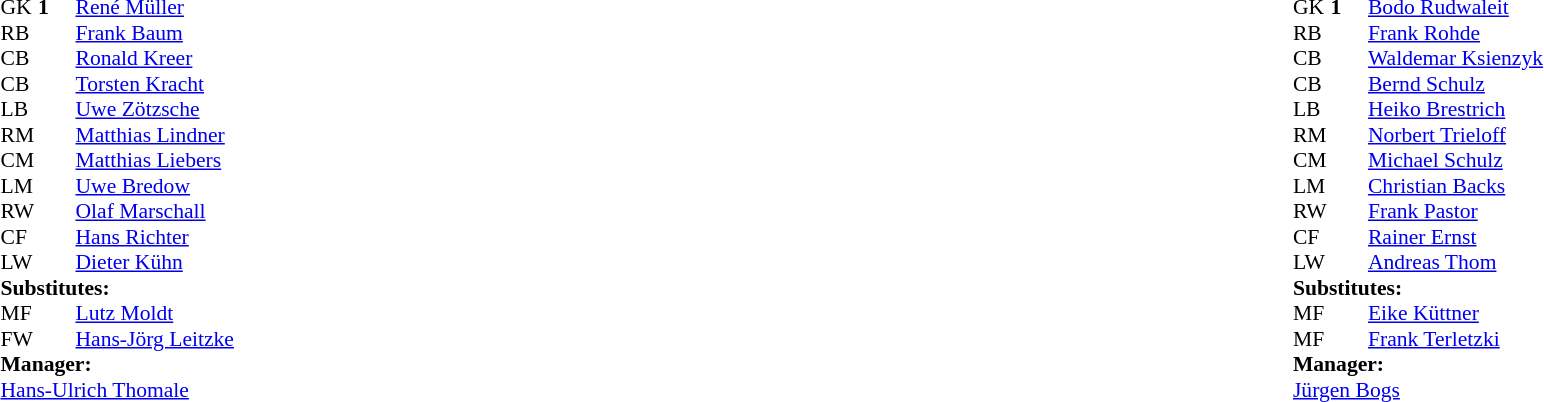<table width="100%">
<tr>
<td valign="top" width="40%"><br><table style="font-size:90%" cellspacing="0" cellpadding="0">
<tr>
<th width=25></th>
<th width=25></th>
</tr>
<tr>
<td>GK</td>
<td><strong>1</strong></td>
<td> <a href='#'>René Müller</a></td>
</tr>
<tr>
<td>RB</td>
<td></td>
<td> <a href='#'>Frank Baum</a></td>
</tr>
<tr>
<td>CB</td>
<td></td>
<td> <a href='#'>Ronald Kreer</a></td>
</tr>
<tr>
<td>CB</td>
<td></td>
<td> <a href='#'>Torsten Kracht</a></td>
</tr>
<tr>
<td>LB</td>
<td></td>
<td> <a href='#'>Uwe Zötzsche</a></td>
</tr>
<tr>
<td>RM</td>
<td></td>
<td> <a href='#'>Matthias Lindner</a></td>
<td></td>
<td></td>
</tr>
<tr>
<td>CM</td>
<td></td>
<td> <a href='#'>Matthias Liebers</a></td>
<td> </td>
</tr>
<tr>
<td>LM</td>
<td></td>
<td> <a href='#'>Uwe Bredow</a></td>
</tr>
<tr>
<td>RW</td>
<td></td>
<td> <a href='#'>Olaf Marschall</a></td>
</tr>
<tr>
<td>CF</td>
<td></td>
<td> <a href='#'>Hans Richter</a></td>
</tr>
<tr>
<td>LW</td>
<td></td>
<td> <a href='#'>Dieter Kühn</a></td>
<td></td>
<td></td>
</tr>
<tr>
<td colspan=3><strong>Substitutes:</strong></td>
</tr>
<tr>
<td>MF</td>
<td></td>
<td> <a href='#'>Lutz Moldt</a></td>
<td></td>
<td></td>
</tr>
<tr>
<td>FW</td>
<td></td>
<td> <a href='#'>Hans-Jörg Leitzke</a></td>
<td></td>
<td></td>
</tr>
<tr>
<td colspan=3><strong>Manager:</strong></td>
</tr>
<tr>
<td colspan=3> <a href='#'>Hans-Ulrich Thomale</a></td>
</tr>
</table>
</td>
<td valign="top"></td>
<td valign="top" width="50%"><br><table style="font-size:90%; margin:auto" cellspacing="0" cellpadding="0">
<tr>
<th width=25></th>
<th width=25></th>
</tr>
<tr>
<td>GK</td>
<td><strong>1</strong></td>
<td> <a href='#'>Bodo Rudwaleit</a></td>
</tr>
<tr>
<td>RB</td>
<td></td>
<td> <a href='#'>Frank Rohde</a></td>
<td></td>
</tr>
<tr>
<td>CB</td>
<td></td>
<td> <a href='#'>Waldemar Ksienzyk</a></td>
</tr>
<tr>
<td>CB</td>
<td></td>
<td> <a href='#'>Bernd Schulz</a></td>
</tr>
<tr>
<td>LB</td>
<td></td>
<td> <a href='#'>Heiko Brestrich</a></td>
<td></td>
</tr>
<tr>
<td>RM</td>
<td></td>
<td> <a href='#'>Norbert Trieloff</a></td>
<td></td>
<td></td>
</tr>
<tr>
<td>CM</td>
<td></td>
<td> <a href='#'>Michael Schulz</a></td>
</tr>
<tr>
<td>LM</td>
<td></td>
<td> <a href='#'>Christian Backs</a></td>
<td></td>
<td></td>
</tr>
<tr>
<td>RW</td>
<td></td>
<td> <a href='#'>Frank Pastor</a></td>
</tr>
<tr>
<td>CF</td>
<td></td>
<td> <a href='#'>Rainer Ernst</a></td>
<td></td>
</tr>
<tr>
<td>LW</td>
<td></td>
<td> <a href='#'>Andreas Thom</a></td>
</tr>
<tr>
<td colspan=3><strong>Substitutes:</strong></td>
</tr>
<tr>
<td>MF</td>
<td></td>
<td> <a href='#'>Eike Küttner</a></td>
<td></td>
<td></td>
</tr>
<tr>
<td>MF</td>
<td></td>
<td> <a href='#'>Frank Terletzki</a></td>
<td></td>
<td></td>
</tr>
<tr>
<td colspan=3><strong>Manager:</strong></td>
</tr>
<tr>
<td colspan=3> <a href='#'>Jürgen Bogs</a></td>
</tr>
</table>
</td>
</tr>
</table>
